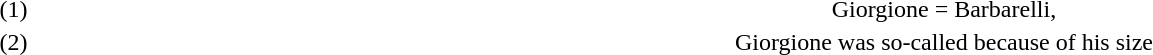<table style="width:90%">
<tr>
<td style="width:10%" align="left">(1)</td>
<td style="width:80%" align="center">Giorgione = Barbarelli,</td>
</tr>
<tr>
<td style="width:10%" align="left">(2)</td>
<td style="width:80%" align="center">Giorgione was so-called because of his size</td>
</tr>
</table>
